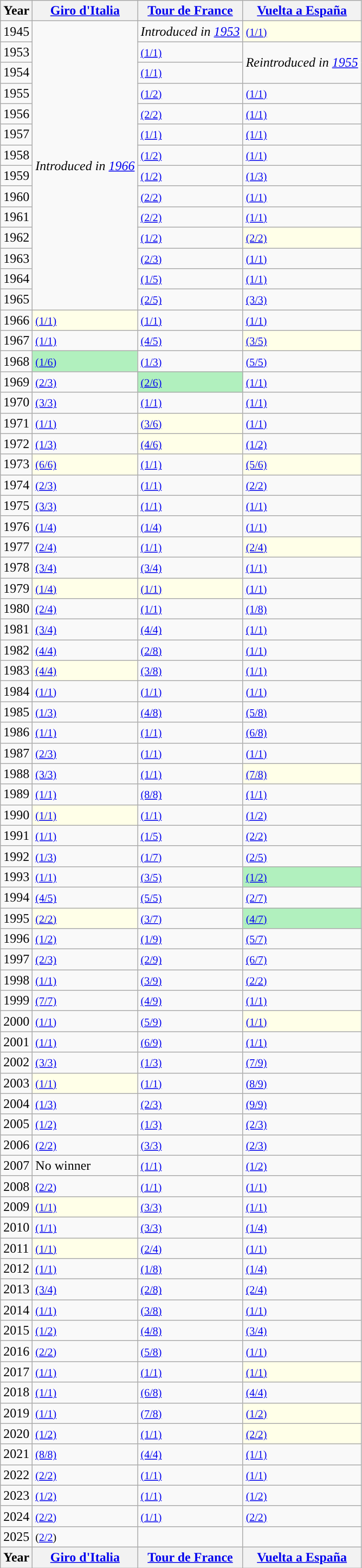<table class="wikitable">
<tr>
<th>Year</th>
<th> <a href='#'>Giro d'Italia</a></th>
<th> <a href='#'>Tour de France</a></th>
<th> <a href='#'>Vuelta a España</a></th>
</tr>
<tr>
<td>1945</td>
<td rowspan="14" style="text-align:center;"><em>Introduced in <a href='#'>1966</a></em></td>
<td style="text-align:center;"><em>Introduced in <a href='#'>1953</a></em></td>
<td style="background: #ffffe8"> <small><a href='#'>(1/1)</a></small></td>
</tr>
<tr>
<td>1953</td>
<td> <small><a href='#'>(1/1)</a></small></td>
<td rowspan="2" style="text-align:center;"><em>Reintroduced in <a href='#'>1955</a></em></td>
</tr>
<tr>
<td>1954</td>
<td> <small><a href='#'>(1/1)</a></small></td>
</tr>
<tr>
<td>1955</td>
<td> <small><a href='#'>(1/2)</a></small></td>
<td> <small><a href='#'>(1/1)</a></small></td>
</tr>
<tr>
<td>1956</td>
<td> <small><a href='#'>(2/2)</a></small></td>
<td> <small><a href='#'>(1/1)</a></small></td>
</tr>
<tr>
<td>1957</td>
<td> <small><a href='#'>(1/1)</a></small></td>
<td> <small><a href='#'>(1/1)</a></small></td>
</tr>
<tr>
<td>1958</td>
<td> <small><a href='#'>(1/2)</a></small></td>
<td> <small><a href='#'>(1/1)</a></small></td>
</tr>
<tr>
<td>1959</td>
<td> <small><a href='#'>(1/2)</a></small></td>
<td> <small><a href='#'>(1/3)</a></small></td>
</tr>
<tr>
<td>1960</td>
<td> <small><a href='#'>(2/2)</a></small></td>
<td> <small><a href='#'>(1/1)</a></small></td>
</tr>
<tr>
<td>1961</td>
<td> <small><a href='#'>(2/2)</a></small></td>
<td> <small><a href='#'>(1/1)</a></small></td>
</tr>
<tr>
<td>1962</td>
<td> <small><a href='#'>(1/2)</a></small></td>
<td style="background: #ffffe8"> <small><a href='#'>(2/2)</a></small></td>
</tr>
<tr>
<td>1963</td>
<td> <small><a href='#'>(2/3)</a></small></td>
<td> <small><a href='#'>(1/1)</a></small></td>
</tr>
<tr>
<td>1964</td>
<td> <small><a href='#'>(1/5)</a></small></td>
<td> <small><a href='#'>(1/1)</a></small></td>
</tr>
<tr>
<td>1965</td>
<td> <small><a href='#'>(2/5)</a></small></td>
<td> <small><a href='#'>(3/3)</a></small></td>
</tr>
<tr>
<td>1966</td>
<td style="background: #ffffe8"> <small><a href='#'>(1/1)</a></small></td>
<td> <small><a href='#'>(1/1)</a></small></td>
<td> <small><a href='#'>(1/1)</a></small></td>
</tr>
<tr>
<td>1967</td>
<td> <small><a href='#'>(1/1)</a></small></td>
<td> <small><a href='#'>(4/5)</a></small></td>
<td style="background: #ffffe8"> <small><a href='#'>(3/5)</a></small></td>
</tr>
<tr>
<td>1968</td>
<td style="background: #b1f0be"> <small><a href='#'>(1/6)</a></small></td>
<td> <small><a href='#'>(1/3)</a></small></td>
<td> <small><a href='#'>(5/5)</a></small></td>
</tr>
<tr>
<td>1969</td>
<td> <small><a href='#'>(2/3)</a></small></td>
<td style="background: #b1f0be"> <small><a href='#'>(2/6)</a></small></td>
<td> <small><a href='#'>(1/1)</a></small></td>
</tr>
<tr>
<td>1970</td>
<td> <small><a href='#'>(3/3)</a></small></td>
<td> <small><a href='#'>(1/1)</a></small></td>
<td> <small><a href='#'>(1/1)</a></small></td>
</tr>
<tr>
<td>1971</td>
<td> <small><a href='#'>(1/1)</a></small></td>
<td style="background: #ffffe8"> <small><a href='#'>(3/6)</a></small></td>
<td> <small><a href='#'>(1/1)</a></small></td>
</tr>
<tr>
<td>1972</td>
<td> <small><a href='#'>(1/3)</a></small></td>
<td style="background: #ffffe8"> <small><a href='#'>(4/6)</a></small></td>
<td> <small><a href='#'>(1/2)</a></small></td>
</tr>
<tr>
<td>1973</td>
<td style="background: #ffffe8"> <small><a href='#'>(6/6)</a></small></td>
<td> <small><a href='#'>(1/1)</a></small></td>
<td style="background: #ffffe8"> <small><a href='#'>(5/6)</a></small></td>
</tr>
<tr>
<td>1974</td>
<td> <small><a href='#'>(2/3)</a></small></td>
<td> <small><a href='#'>(1/1)</a></small></td>
<td> <small><a href='#'>(2/2)</a></small></td>
</tr>
<tr>
<td>1975</td>
<td> <small><a href='#'>(3/3)</a></small></td>
<td> <small><a href='#'>(1/1)</a></small></td>
<td> <small><a href='#'>(1/1)</a></small></td>
</tr>
<tr>
<td>1976</td>
<td> <small><a href='#'>(1/4)</a></small></td>
<td> <small><a href='#'>(1/4)</a></small></td>
<td> <small><a href='#'>(1/1)</a></small></td>
</tr>
<tr>
<td>1977</td>
<td> <small><a href='#'>(2/4)</a></small></td>
<td> <small><a href='#'>(1/1)</a></small></td>
<td style="background: #ffffe8"> <small><a href='#'>(2/4)</a></small></td>
</tr>
<tr>
<td>1978</td>
<td> <small><a href='#'>(3/4)</a></small></td>
<td> <small><a href='#'>(3/4)</a></small></td>
<td> <small><a href='#'>(1/1)</a></small></td>
</tr>
<tr>
<td>1979</td>
<td style="background: #ffffe8"> <small><a href='#'>(1/4)</a></small></td>
<td style="background: #ffffe8"> <small><a href='#'>(1/1)</a></small></td>
<td> <small><a href='#'>(1/1)</a></small></td>
</tr>
<tr>
<td>1980</td>
<td> <small><a href='#'>(2/4)</a></small></td>
<td> <small><a href='#'>(1/1)</a></small></td>
<td> <small><a href='#'>(1/8)</a></small></td>
</tr>
<tr>
<td>1981</td>
<td> <small><a href='#'>(3/4)</a></small></td>
<td> <small><a href='#'>(4/4)</a></small></td>
<td> <small><a href='#'>(1/1)</a></small></td>
</tr>
<tr>
<td>1982</td>
<td> <small><a href='#'>(4/4)</a></small></td>
<td> <small><a href='#'>(2/8)</a></small></td>
<td> <small><a href='#'>(1/1)</a></small></td>
</tr>
<tr>
<td>1983</td>
<td style="background: #ffffe8"> <small><a href='#'>(4/4)</a></small></td>
<td> <small><a href='#'>(3/8)</a></small></td>
<td> <small><a href='#'>(1/1)</a></small></td>
</tr>
<tr>
<td>1984</td>
<td> <small><a href='#'>(1/1)</a></small></td>
<td> <small><a href='#'>(1/1)</a></small></td>
<td> <small><a href='#'>(1/1)</a></small></td>
</tr>
<tr>
<td>1985</td>
<td> <small><a href='#'>(1/3)</a></small></td>
<td> <small><a href='#'>(4/8)</a></small></td>
<td> <small><a href='#'>(5/8)</a></small></td>
</tr>
<tr>
<td>1986</td>
<td> <small><a href='#'>(1/1)</a></small></td>
<td> <small><a href='#'>(1/1)</a></small></td>
<td> <small><a href='#'>(6/8)</a></small></td>
</tr>
<tr>
<td>1987</td>
<td> <small><a href='#'>(2/3)</a></small></td>
<td> <small><a href='#'>(1/1)</a></small></td>
<td> <small><a href='#'>(1/1)</a></small></td>
</tr>
<tr>
<td>1988</td>
<td> <small><a href='#'>(3/3)</a></small></td>
<td> <small><a href='#'>(1/1)</a></small></td>
<td style="background: #ffffe8"> <small><a href='#'>(7/8)</a></small></td>
</tr>
<tr>
<td>1989</td>
<td> <small><a href='#'>(1/1)</a></small></td>
<td> <small><a href='#'>(8/8)</a></small></td>
<td> <small><a href='#'>(1/1)</a></small></td>
</tr>
<tr>
<td>1990</td>
<td style="background: #ffffe8"> <small><a href='#'>(1/1)</a></small></td>
<td> <small><a href='#'>(1/1)</a></small></td>
<td> <small><a href='#'>(1/2)</a></small></td>
</tr>
<tr>
<td>1991</td>
<td> <small><a href='#'>(1/1)</a></small></td>
<td> <small><a href='#'>(1/5)</a></small></td>
<td> <small><a href='#'>(2/2)</a></small></td>
</tr>
<tr>
<td>1992</td>
<td> <small><a href='#'>(1/3)</a></small></td>
<td> <small><a href='#'>(1/7)</a></small></td>
<td> <small><a href='#'>(2/5)</a></small></td>
</tr>
<tr>
<td>1993</td>
<td> <small><a href='#'>(1/1)</a></small></td>
<td> <small><a href='#'>(3/5)</a></small></td>
<td style="background: #b1f0be"> <small><a href='#'>(1/2)</a></small></td>
</tr>
<tr>
<td>1994</td>
<td> <small><a href='#'>(4/5)</a></small></td>
<td> <small><a href='#'>(5/5)</a></small></td>
<td> <small><a href='#'>(2/7)</a></small></td>
</tr>
<tr>
<td>1995</td>
<td style="background: #ffffe8"> <small><a href='#'>(2/2)</a></small></td>
<td> <small><a href='#'>(3/7)</a></small></td>
<td style="background: #b1f0be"> <small><a href='#'>(4/7)</a></small></td>
</tr>
<tr>
<td>1996</td>
<td> <small><a href='#'>(1/2)</a></small></td>
<td> <small><a href='#'>(1/9)</a></small></td>
<td> <small><a href='#'>(5/7)</a></small></td>
</tr>
<tr>
<td>1997</td>
<td> <small><a href='#'>(2/3)</a></small></td>
<td> <small><a href='#'>(2/9)</a></small></td>
<td> <small><a href='#'>(6/7)</a></small></td>
</tr>
<tr>
<td>1998</td>
<td> <small><a href='#'>(1/1)</a></small></td>
<td> <small><a href='#'>(3/9)</a></small></td>
<td> <small><a href='#'>(2/2)</a></small></td>
</tr>
<tr>
<td>1999</td>
<td> <small><a href='#'>(7/7)</a></small></td>
<td> <small><a href='#'>(4/9)</a></small></td>
<td> <small><a href='#'>(1/1)</a></small></td>
</tr>
<tr>
<td>2000</td>
<td> <small><a href='#'>(1/1)</a></small></td>
<td> <small><a href='#'>(5/9)</a></small></td>
<td style="background: #ffffe8"> <small><a href='#'>(1/1)</a></small></td>
</tr>
<tr>
<td>2001</td>
<td> <small><a href='#'>(1/1)</a></small></td>
<td> <small><a href='#'>(6/9)</a></small></td>
<td> <small><a href='#'>(1/1)</a></small></td>
</tr>
<tr>
<td>2002</td>
<td> <small><a href='#'>(3/3)</a></small></td>
<td> <small><a href='#'>(1/3)</a></small></td>
<td> <small><a href='#'>(7/9)</a></small></td>
</tr>
<tr>
<td>2003</td>
<td style="background: #ffffe8"> <small><a href='#'>(1/1)</a></small></td>
<td> <small><a href='#'>(1/1)</a></small></td>
<td> <small><a href='#'>(8/9)</a></small></td>
</tr>
<tr>
<td>2004</td>
<td> <small><a href='#'>(1/3)</a></small></td>
<td> <small><a href='#'>(2/3)</a></small></td>
<td> <small><a href='#'>(9/9)</a></small></td>
</tr>
<tr>
<td>2005</td>
<td> <small><a href='#'>(1/2)</a></small></td>
<td> <small><a href='#'>(1/3)</a></small></td>
<td> <small><a href='#'>(2/3)</a></small></td>
</tr>
<tr>
<td>2006</td>
<td> <small><a href='#'>(2/2)</a></small></td>
<td> <small><a href='#'>(3/3)</a></small></td>
<td> <small><a href='#'>(2/3)</a></small></td>
</tr>
<tr>
<td>2007</td>
<td>No winner</td>
<td> <small><a href='#'>(1/1)</a></small></td>
<td> <small><a href='#'>(1/2)</a></small></td>
</tr>
<tr>
<td>2008</td>
<td> <small><a href='#'>(2/2)</a></small></td>
<td> <small><a href='#'>(1/1)</a></small></td>
<td> <small><a href='#'>(1/1)</a></small></td>
</tr>
<tr>
<td>2009</td>
<td style="background: #ffffe8"> <small><a href='#'>(1/1)</a></small></td>
<td> <small><a href='#'>(3/3)</a></small></td>
<td> <small><a href='#'>(1/1)</a></small></td>
</tr>
<tr>
<td>2010</td>
<td> <small><a href='#'>(1/1)</a></small></td>
<td> <small><a href='#'>(3/3)</a></small></td>
<td> <small><a href='#'>(1/4)</a></small></td>
</tr>
<tr>
<td>2011</td>
<td style="background: #ffffe8"> <small><a href='#'>(1/1)</a></small></td>
<td> <small><a href='#'>(2/4)</a></small></td>
<td> <small><a href='#'>(1/1)</a></small></td>
</tr>
<tr>
<td>2012</td>
<td> <small><a href='#'>(1/1)</a></small></td>
<td> <small><a href='#'>(1/8)</a></small></td>
<td> <small><a href='#'>(1/4)</a></small></td>
</tr>
<tr>
<td>2013</td>
<td> <small><a href='#'>(3/4)</a></small></td>
<td> <small><a href='#'>(2/8)</a></small></td>
<td> <small><a href='#'>(2/4)</a></small></td>
</tr>
<tr>
<td>2014</td>
<td> <small><a href='#'>(1/1)</a></small></td>
<td> <small><a href='#'>(3/8)</a></small></td>
<td> <small><a href='#'>(1/1)</a></small></td>
</tr>
<tr>
<td>2015</td>
<td> <small><a href='#'>(1/2)</a></small></td>
<td> <small><a href='#'>(4/8)</a></small></td>
<td> <small><a href='#'>(3/4)</a></small></td>
</tr>
<tr>
<td>2016</td>
<td> <small><a href='#'>(2/2)</a></small></td>
<td> <small><a href='#'>(5/8)</a></small></td>
<td> <small><a href='#'>(1/1)</a></small></td>
</tr>
<tr>
<td>2017</td>
<td> <small><a href='#'>(1/1)</a></small></td>
<td> <small><a href='#'>(1/1)</a></small></td>
<td style="background: #ffffe8"> <small><a href='#'>(1/1)</a></small></td>
</tr>
<tr>
<td>2018</td>
<td> <small><a href='#'>(1/1)</a></small></td>
<td> <small><a href='#'>(6/8)</a></small></td>
<td> <small><a href='#'>(4/4)</a></small></td>
</tr>
<tr>
<td>2019</td>
<td> <small><a href='#'>(1/1)</a></small></td>
<td> <small><a href='#'>(7/8)</a></small></td>
<td style="background: #ffffe8"> <small><a href='#'>(1/2)</a></small></td>
</tr>
<tr>
<td>2020</td>
<td> <small><a href='#'>(1/2)</a></small></td>
<td> <small><a href='#'>(1/1)</a></small></td>
<td style="background: #ffffe8"> <small><a href='#'>(2/2)</a></small></td>
</tr>
<tr>
<td>2021</td>
<td> <small><a href='#'>(8/8)</a></small></td>
<td> <small><a href='#'>(4/4)</a></small></td>
<td> <small><a href='#'>(1/1)</a></small></td>
</tr>
<tr>
<td>2022</td>
<td> <small><a href='#'>(2/2)</a></small></td>
<td> <small><a href='#'>(1/1)</a></small></td>
<td> <small><a href='#'>(1/1)</a></small></td>
</tr>
<tr>
<td>2023</td>
<td> <small><a href='#'>(1/2)</a></small></td>
<td> <small><a href='#'>(1/1)</a></small></td>
<td> <small><a href='#'>(1/2)</a></small></td>
</tr>
<tr>
<td>2024</td>
<td> <small><a href='#'>(2/2)</a></small></td>
<td> <small><a href='#'>(1/1)</a></small></td>
<td> <small><a href='#'>(2/2)</a></small></td>
</tr>
<tr>
<td>2025</td>
<td> <small>(<a href='#'>2/2</a>)</small></td>
<td></td>
<td></td>
</tr>
<tr>
<th>Year</th>
<th> <a href='#'>Giro d'Italia</a></th>
<th> <a href='#'>Tour de France</a></th>
<th> <a href='#'>Vuelta a España</a></th>
</tr>
</table>
